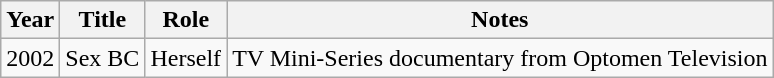<table class="wikitable">
<tr>
<th>Year</th>
<th>Title</th>
<th>Role</th>
<th>Notes</th>
</tr>
<tr>
<td>2002</td>
<td>Sex BC</td>
<td>Herself</td>
<td>TV Mini-Series documentary from Optomen Television</td>
</tr>
</table>
